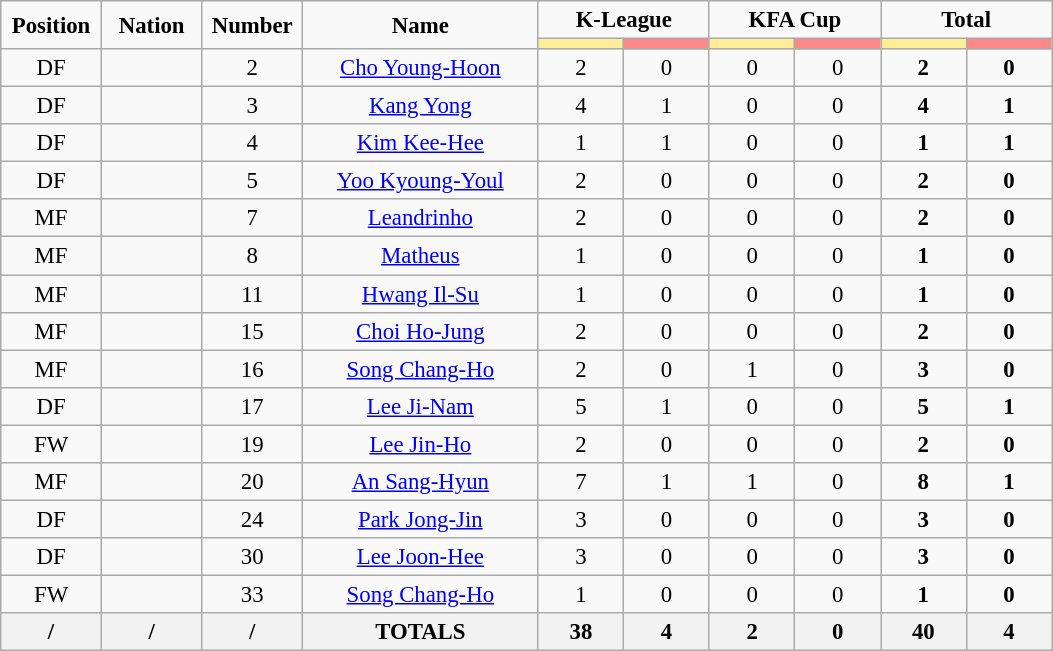<table class="wikitable" style="font-size: 95%; text-align: center;">
<tr>
<td rowspan="2" width="60" align="center"><strong>Position</strong></td>
<td rowspan="2" width="60" align="center"><strong>Nation</strong></td>
<td rowspan="2" width="60" align="center"><strong>Number</strong></td>
<td rowspan="2" width="150" align="center"><strong>Name</strong></td>
<td colspan="2" width="100" align="center"><strong>K-League</strong></td>
<td colspan="2" width="100" align="center"><strong>KFA Cup</strong></td>
<td colspan="2" width="100" align="center"><strong>Total</strong></td>
</tr>
<tr>
<th width="50" style="background: #FFEE99"></th>
<th width="50" style="background: #FF8888"></th>
<th width="50" style="background: #FFEE99"></th>
<th width="50" style="background: #FF8888"></th>
<th width="50" style="background: #FFEE99"></th>
<th width="50" style="background: #FF8888"></th>
</tr>
<tr>
<td>DF</td>
<td></td>
<td>2</td>
<td><a href='#'>Cho Young-Hoon</a></td>
<td>2</td>
<td>0</td>
<td>0</td>
<td>0</td>
<td><strong>2</strong></td>
<td><strong>0</strong></td>
</tr>
<tr>
<td>DF</td>
<td></td>
<td>3</td>
<td><a href='#'>Kang Yong</a></td>
<td>4</td>
<td>1</td>
<td>0</td>
<td>0</td>
<td><strong>4</strong></td>
<td><strong>1</strong></td>
</tr>
<tr>
<td>DF</td>
<td></td>
<td>4</td>
<td><a href='#'>Kim Kee-Hee</a></td>
<td>1</td>
<td>1</td>
<td>0</td>
<td>0</td>
<td><strong>1</strong></td>
<td><strong>1</strong></td>
</tr>
<tr>
<td>DF</td>
<td></td>
<td>5</td>
<td><a href='#'>Yoo Kyoung-Youl</a></td>
<td>2</td>
<td>0</td>
<td>0</td>
<td>0</td>
<td><strong>2</strong></td>
<td><strong>0</strong></td>
</tr>
<tr>
<td>MF</td>
<td></td>
<td>7</td>
<td><a href='#'>Leandrinho</a></td>
<td>2</td>
<td>0</td>
<td>0</td>
<td>0</td>
<td><strong>2</strong></td>
<td><strong>0</strong></td>
</tr>
<tr>
<td>MF</td>
<td></td>
<td>8</td>
<td><a href='#'>Matheus</a></td>
<td>1</td>
<td>0</td>
<td>0</td>
<td>0</td>
<td><strong>1</strong></td>
<td><strong>0</strong></td>
</tr>
<tr>
<td>MF</td>
<td></td>
<td>11</td>
<td><a href='#'>Hwang Il-Su</a></td>
<td>1</td>
<td>0</td>
<td>0</td>
<td>0</td>
<td><strong>1</strong></td>
<td><strong>0</strong></td>
</tr>
<tr>
<td>MF</td>
<td></td>
<td>15</td>
<td><a href='#'>Choi Ho-Jung</a></td>
<td>2</td>
<td>0</td>
<td>0</td>
<td>0</td>
<td><strong>2</strong></td>
<td><strong>0</strong></td>
</tr>
<tr>
<td>MF</td>
<td></td>
<td>16</td>
<td><a href='#'>Song Chang-Ho</a></td>
<td>2</td>
<td>0</td>
<td>1</td>
<td>0</td>
<td><strong>3</strong></td>
<td><strong>0</strong></td>
</tr>
<tr>
<td>DF</td>
<td></td>
<td>17</td>
<td><a href='#'>Lee Ji-Nam</a></td>
<td>5</td>
<td>1</td>
<td>0</td>
<td>0</td>
<td><strong>5</strong></td>
<td><strong>1</strong></td>
</tr>
<tr>
<td>FW</td>
<td></td>
<td>19</td>
<td><a href='#'>Lee Jin-Ho</a></td>
<td>2</td>
<td>0</td>
<td>0</td>
<td>0</td>
<td><strong>2</strong></td>
<td><strong>0</strong></td>
</tr>
<tr>
<td>MF</td>
<td></td>
<td>20</td>
<td><a href='#'>An Sang-Hyun</a></td>
<td>7</td>
<td>1</td>
<td>1</td>
<td>0</td>
<td><strong>8</strong></td>
<td><strong>1</strong></td>
</tr>
<tr>
<td>DF</td>
<td></td>
<td>24</td>
<td><a href='#'>Park Jong-Jin</a></td>
<td>3</td>
<td>0</td>
<td>0</td>
<td>0</td>
<td><strong>3</strong></td>
<td><strong>0</strong></td>
</tr>
<tr>
<td>DF</td>
<td></td>
<td>30</td>
<td><a href='#'>Lee Joon-Hee</a></td>
<td>3</td>
<td>0</td>
<td>0</td>
<td>0</td>
<td><strong>3</strong></td>
<td><strong>0</strong></td>
</tr>
<tr>
<td>FW</td>
<td></td>
<td>33</td>
<td><a href='#'>Song Chang-Ho</a></td>
<td>1</td>
<td>0</td>
<td>0</td>
<td>0</td>
<td><strong>1</strong></td>
<td><strong>0</strong></td>
</tr>
<tr>
<th>/</th>
<th>/</th>
<th>/</th>
<th>TOTALS</th>
<th>38</th>
<th>4</th>
<th>2</th>
<th>0</th>
<th>40</th>
<th>4</th>
</tr>
</table>
